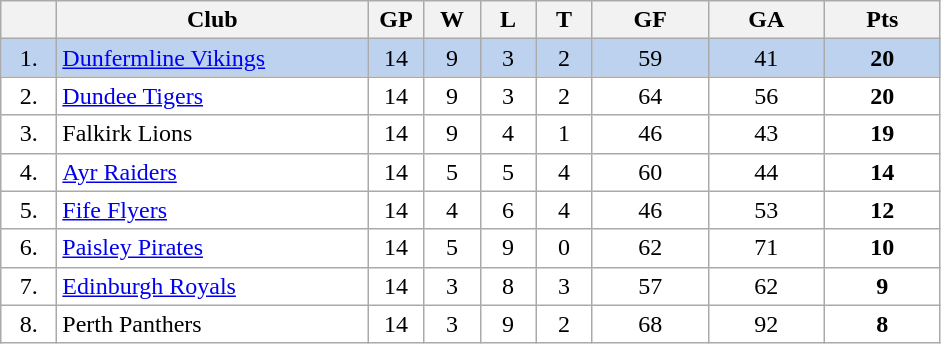<table class="wikitable">
<tr>
<th width="30"></th>
<th width="200">Club</th>
<th width="30">GP</th>
<th width="30">W</th>
<th width="30">L</th>
<th width="30">T</th>
<th width="70">GF</th>
<th width="70">GA</th>
<th width="70">Pts</th>
</tr>
<tr bgcolor="#BCD2EE" align="center">
<td>1.</td>
<td align="left"><a href='#'>Dunfermline Vikings</a></td>
<td>14</td>
<td>9</td>
<td>3</td>
<td>2</td>
<td>59</td>
<td>41</td>
<td><strong>20</strong></td>
</tr>
<tr bgcolor="#FFFFFF" align="center">
<td>2.</td>
<td align="left"><a href='#'>Dundee Tigers</a></td>
<td>14</td>
<td>9</td>
<td>3</td>
<td>2</td>
<td>64</td>
<td>56</td>
<td><strong>20</strong></td>
</tr>
<tr bgcolor="#FFFFFF" align="center">
<td>3.</td>
<td align="left">Falkirk Lions</td>
<td>14</td>
<td>9</td>
<td>4</td>
<td>1</td>
<td>46</td>
<td>43</td>
<td><strong>19</strong></td>
</tr>
<tr bgcolor="#FFFFFF" align="center">
<td>4.</td>
<td align="left"><a href='#'>Ayr Raiders</a></td>
<td>14</td>
<td>5</td>
<td>5</td>
<td>4</td>
<td>60</td>
<td>44</td>
<td><strong>14</strong></td>
</tr>
<tr bgcolor="#FFFFFF" align="center">
<td>5.</td>
<td align="left"><a href='#'>Fife Flyers</a></td>
<td>14</td>
<td>4</td>
<td>6</td>
<td>4</td>
<td>46</td>
<td>53</td>
<td><strong>12</strong></td>
</tr>
<tr bgcolor="#FFFFFF" align="center">
<td>6.</td>
<td align="left"><a href='#'>Paisley Pirates</a></td>
<td>14</td>
<td>5</td>
<td>9</td>
<td>0</td>
<td>62</td>
<td>71</td>
<td><strong>10</strong></td>
</tr>
<tr bgcolor="#FFFFFF" align="center">
<td>7.</td>
<td align="left"><a href='#'>Edinburgh Royals</a></td>
<td>14</td>
<td>3</td>
<td>8</td>
<td>3</td>
<td>57</td>
<td>62</td>
<td><strong>9</strong></td>
</tr>
<tr bgcolor="#FFFFFF" align="center">
<td>8.</td>
<td align="left">Perth Panthers</td>
<td>14</td>
<td>3</td>
<td>9</td>
<td>2</td>
<td>68</td>
<td>92</td>
<td><strong>8</strong></td>
</tr>
</table>
